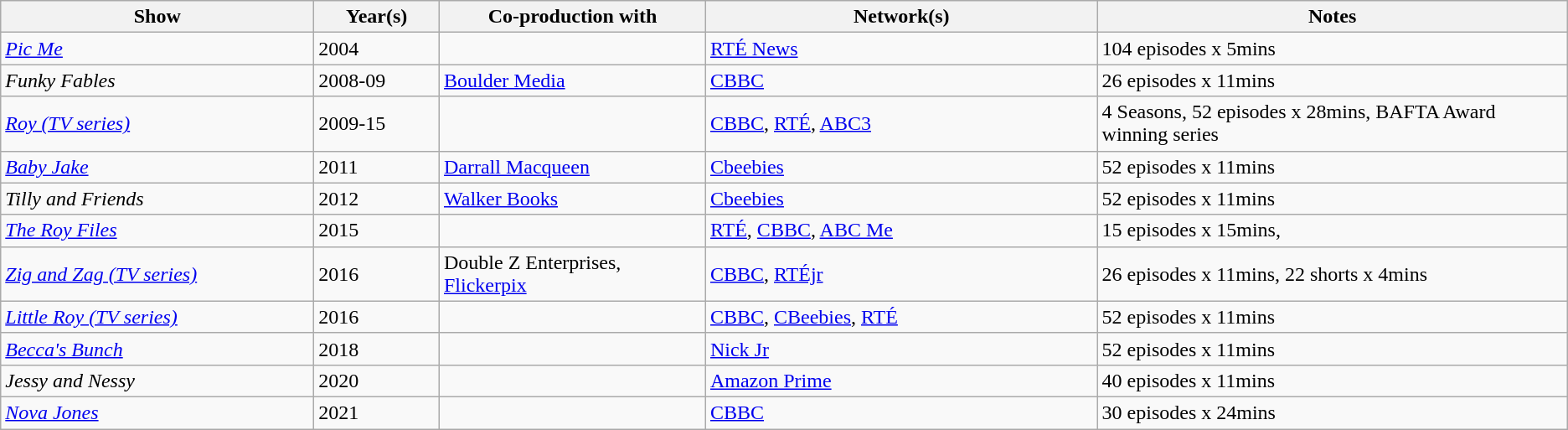<table class="wikitable sortable" style="width: auto style="width:75%; table-layout: fixed">
<tr>
<th style="width:20%;">Show</th>
<th style="width:8%;">Year(s)</th>
<th style="width:17%;">Co-production with</th>
<th style="width:25%;">Network(s)</th>
<th style="width:30%;" class="unsortable">Notes</th>
</tr>
<tr>
<td><em><a href='#'>Pic Me</a></em></td>
<td>2004</td>
<td></td>
<td><a href='#'>RTÉ News</a></td>
<td>104 episodes x 5mins</td>
</tr>
<tr>
<td><em>Funky Fables</em></td>
<td>2008-09</td>
<td><a href='#'>Boulder Media</a></td>
<td><a href='#'>CBBC</a></td>
<td>26 episodes x 11mins</td>
</tr>
<tr>
<td><em><a href='#'>Roy (TV series)</a></em></td>
<td>2009-15</td>
<td></td>
<td><a href='#'>CBBC</a>, <a href='#'>RTÉ</a>, <a href='#'>ABC3</a></td>
<td>4 Seasons, 52 episodes x 28mins, BAFTA Award winning series</td>
</tr>
<tr>
<td><em><a href='#'>Baby Jake</a></em></td>
<td>2011</td>
<td><a href='#'>Darrall Macqueen</a></td>
<td><a href='#'>Cbeebies</a></td>
<td>52 episodes x 11mins</td>
</tr>
<tr>
<td><em>Tilly and Friends</em></td>
<td>2012</td>
<td><a href='#'>Walker Books</a></td>
<td><a href='#'>Cbeebies</a></td>
<td>52 episodes x 11mins</td>
</tr>
<tr>
<td><em><a href='#'>The Roy Files</a></em></td>
<td>2015</td>
<td></td>
<td><a href='#'>RTÉ</a>, <a href='#'>CBBC</a>, <a href='#'>ABC Me</a></td>
<td>15 episodes x 15mins,</td>
</tr>
<tr>
<td><em><a href='#'>Zig and Zag (TV series)</a></em></td>
<td>2016</td>
<td>Double Z Enterprises, <a href='#'>Flickerpix</a></td>
<td><a href='#'>CBBC</a>, <a href='#'>RTÉjr</a></td>
<td>26 episodes x 11mins, 22 shorts x 4mins</td>
</tr>
<tr>
<td><em><a href='#'>Little Roy (TV series)</a></em></td>
<td>2016</td>
<td></td>
<td><a href='#'>CBBC</a>, <a href='#'>CBeebies</a>, <a href='#'>RTÉ</a></td>
<td>52 episodes x 11mins</td>
</tr>
<tr>
<td><em><a href='#'>Becca's Bunch</a></em></td>
<td>2018</td>
<td></td>
<td><a href='#'>Nick Jr</a></td>
<td>52 episodes x 11mins</td>
</tr>
<tr>
<td><em>Jessy and Nessy</em></td>
<td>2020</td>
<td></td>
<td><a href='#'>Amazon Prime</a></td>
<td>40 episodes x 11mins</td>
</tr>
<tr>
<td><em><a href='#'>Nova Jones</a></em> </td>
<td>2021</td>
<td></td>
<td><a href='#'>CBBC</a></td>
<td>30 episodes x 24mins</td>
</tr>
</table>
